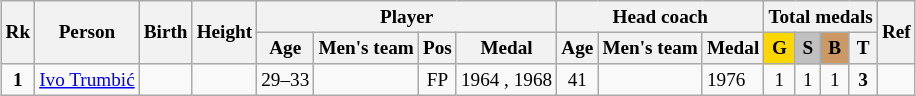<table class="wikitable sortable" style="text-align: center; font-size: 80%; margin-left: 1em;">
<tr>
<th rowspan="2">Rk</th>
<th rowspan="2">Person</th>
<th rowspan="2">Birth</th>
<th rowspan="2">Height</th>
<th colspan="4">Player</th>
<th colspan="3">Head coach</th>
<th colspan="4">Total medals</th>
<th rowspan="2" class="unsortable">Ref</th>
</tr>
<tr>
<th>Age</th>
<th>Men's team</th>
<th>Pos</th>
<th>Medal</th>
<th>Age</th>
<th>Men's team</th>
<th>Medal</th>
<th style="background-color: gold;">G</th>
<th style="background-color: silver;">S</th>
<th style="background-color: #cc9966;">B</th>
<th>T</th>
</tr>
<tr>
<td><strong>1</strong></td>
<td style="text-align: left;" data-sort-value="Trumbić, Ivo"><a href='#'>Ivo Trumbić</a></td>
<td></td>
<td></td>
<td>29–33</td>
<td style="text-align: left;"></td>
<td>FP</td>
<td style="text-align: left;">1964 , 1968 </td>
<td>41</td>
<td style="text-align: left;"></td>
<td style="text-align: left;">1976 </td>
<td>1</td>
<td>1</td>
<td>1</td>
<td><strong>3</strong></td>
<td><br></td>
</tr>
</table>
